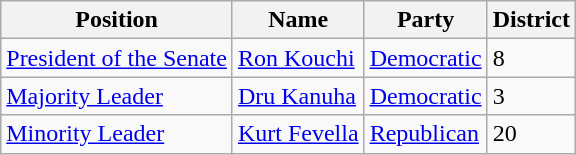<table class=wikitable>
<tr>
<th>Position</th>
<th>Name</th>
<th>Party</th>
<th>District</th>
</tr>
<tr>
<td><a href='#'>President of the Senate</a></td>
<td><a href='#'>Ron Kouchi</a></td>
<td><a href='#'>Democratic</a></td>
<td>8</td>
</tr>
<tr>
<td><a href='#'>Majority Leader</a></td>
<td><a href='#'>Dru Kanuha</a></td>
<td><a href='#'>Democratic</a></td>
<td>3</td>
</tr>
<tr>
<td><a href='#'>Minority Leader</a></td>
<td><a href='#'>Kurt Fevella</a></td>
<td><a href='#'>Republican</a></td>
<td>20</td>
</tr>
</table>
